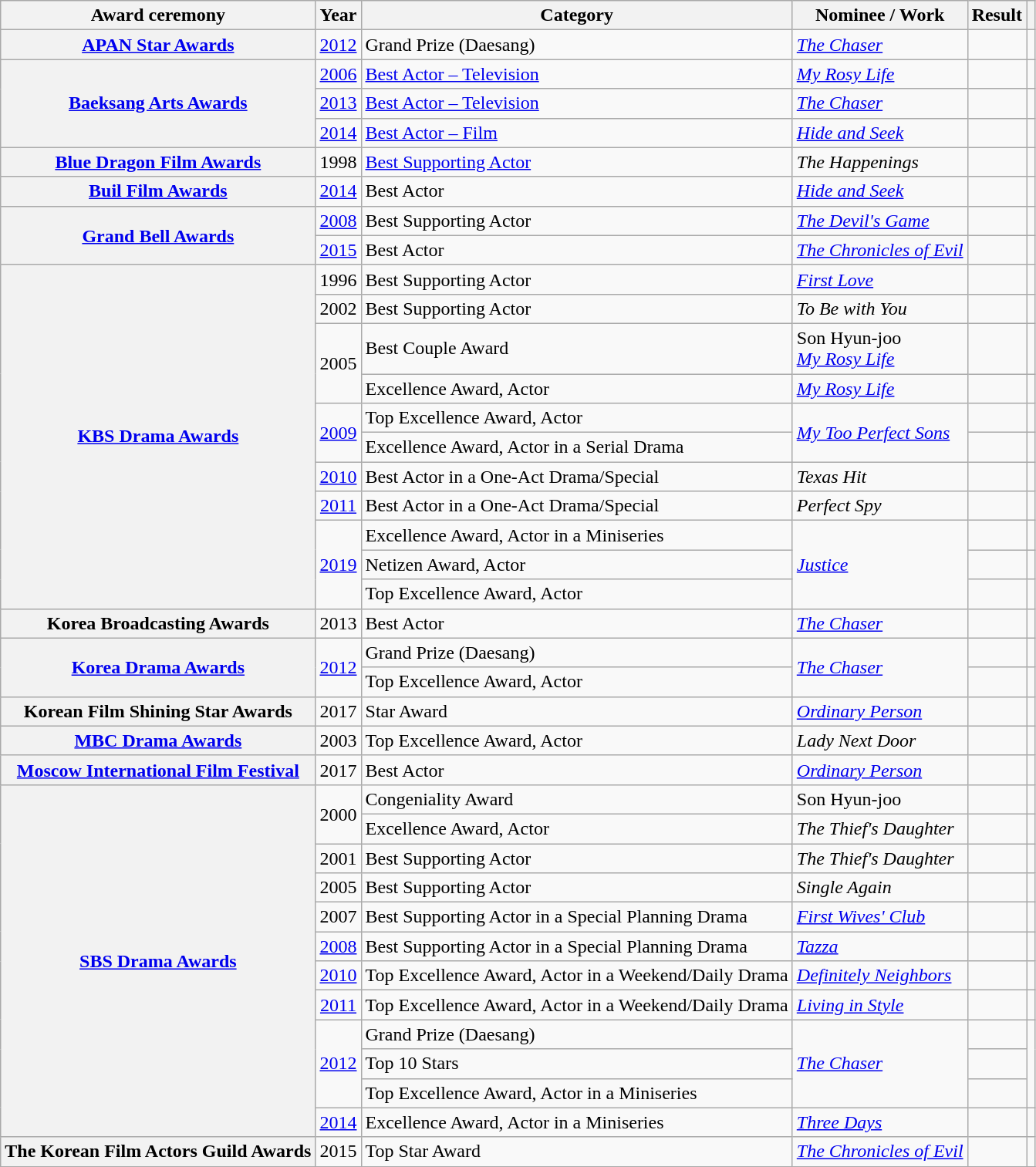<table class="wikitable plainrowheaders sortable">
<tr>
<th scope="col">Award ceremony</th>
<th scope="col">Year</th>
<th scope="col">Category</th>
<th scope="col">Nominee / Work</th>
<th scope="col">Result</th>
<th scope="col" class="unsortable"></th>
</tr>
<tr>
<th scope="row"><a href='#'>APAN Star Awards</a></th>
<td style="text-align:center"><a href='#'>2012</a></td>
<td>Grand Prize (Daesang)</td>
<td><em><a href='#'>The Chaser</a></em></td>
<td></td>
<td style="text-align:center"></td>
</tr>
<tr>
<th scope="row" rowspan="3"><a href='#'>Baeksang Arts Awards</a></th>
<td style="text-align:center"><a href='#'>2006</a></td>
<td><a href='#'>Best Actor – Television</a></td>
<td><em><a href='#'>My Rosy Life</a></em></td>
<td></td>
<td></td>
</tr>
<tr>
<td style="text-align:center"><a href='#'>2013</a></td>
<td><a href='#'>Best Actor – Television</a></td>
<td><em><a href='#'>The Chaser</a></em></td>
<td></td>
<td style="text-align:center"></td>
</tr>
<tr>
<td style="text-align:center"><a href='#'>2014</a></td>
<td><a href='#'>Best Actor – Film</a></td>
<td><em><a href='#'>Hide and Seek</a></em></td>
<td></td>
<td></td>
</tr>
<tr>
<th scope="row"><a href='#'>Blue Dragon Film Awards</a></th>
<td style="text-align:center">1998</td>
<td><a href='#'>Best Supporting Actor</a></td>
<td><em>The Happenings</em></td>
<td></td>
<td></td>
</tr>
<tr>
<th scope="row"><a href='#'>Buil Film Awards</a></th>
<td style="text-align:center"><a href='#'>2014</a></td>
<td>Best Actor</td>
<td><em><a href='#'>Hide and Seek</a></em></td>
<td></td>
<td></td>
</tr>
<tr>
<th scope="row" rowspan="2"><a href='#'>Grand Bell Awards</a></th>
<td style="text-align:center"><a href='#'>2008</a></td>
<td>Best Supporting Actor</td>
<td><em><a href='#'>The Devil's Game</a></em></td>
<td></td>
<td></td>
</tr>
<tr>
<td style="text-align:center"><a href='#'>2015</a></td>
<td>Best Actor</td>
<td><em><a href='#'>The Chronicles of Evil</a></em></td>
<td></td>
<td></td>
</tr>
<tr>
<th scope="row" rowspan="11"><a href='#'>KBS Drama Awards</a></th>
<td style="text-align:center">1996</td>
<td>Best Supporting Actor</td>
<td><em><a href='#'>First Love</a></em></td>
<td></td>
<td></td>
</tr>
<tr>
<td style="text-align:center">2002</td>
<td>Best Supporting Actor</td>
<td><em>To Be with You</em></td>
<td></td>
<td></td>
</tr>
<tr>
<td style="text-align:center" rowspan="2">2005</td>
<td>Best Couple Award</td>
<td>Son Hyun-joo <br><em><a href='#'>My Rosy Life</a></em></td>
<td></td>
<td></td>
</tr>
<tr>
<td>Excellence Award, Actor</td>
<td><em><a href='#'>My Rosy Life</a></em></td>
<td></td>
<td></td>
</tr>
<tr>
<td style="text-align:center" rowspan="2"><a href='#'>2009</a></td>
<td>Top Excellence Award, Actor</td>
<td rowspan="2"><em><a href='#'>My Too Perfect Sons</a></em></td>
<td></td>
<td></td>
</tr>
<tr>
<td>Excellence Award, Actor in a Serial Drama</td>
<td></td>
<td></td>
</tr>
<tr>
<td style="text-align:center"><a href='#'>2010</a></td>
<td>Best Actor in a One-Act Drama/Special</td>
<td><em>Texas Hit</em></td>
<td></td>
<td></td>
</tr>
<tr>
<td style="text-align:center"><a href='#'>2011</a></td>
<td>Best Actor in a One-Act Drama/Special</td>
<td><em>Perfect Spy</em></td>
<td></td>
<td></td>
</tr>
<tr>
<td style="text-align:center" rowspan="3"><a href='#'>2019</a></td>
<td>Excellence Award, Actor in a Miniseries</td>
<td rowspan="3"><em><a href='#'>Justice</a></em></td>
<td></td>
<td></td>
</tr>
<tr>
<td>Netizen Award, Actor</td>
<td></td>
<td></td>
</tr>
<tr>
<td>Top Excellence Award, Actor</td>
<td></td>
<td></td>
</tr>
<tr>
<th scope="row">Korea Broadcasting Awards</th>
<td style="text-align:center">2013</td>
<td>Best Actor</td>
<td><em><a href='#'>The Chaser</a></em></td>
<td></td>
<td></td>
</tr>
<tr>
<th scope="row" rowspan="2"><a href='#'>Korea Drama Awards</a></th>
<td style="text-align:center" rowspan="2"><a href='#'>2012</a></td>
<td>Grand Prize (Daesang)</td>
<td rowspan="2"><em><a href='#'>The Chaser</a></em></td>
<td></td>
<td></td>
</tr>
<tr>
<td>Top Excellence Award, Actor</td>
<td></td>
<td></td>
</tr>
<tr>
<th scope="row">Korean Film Shining Star Awards</th>
<td style="text-align:center">2017</td>
<td>Star Award</td>
<td><em><a href='#'>Ordinary Person</a></em></td>
<td></td>
<td style="text-align:center"></td>
</tr>
<tr>
<th scope="row"><a href='#'>MBC Drama Awards</a></th>
<td style="text-align:center">2003</td>
<td>Top Excellence Award, Actor</td>
<td><em>Lady Next Door</em></td>
<td></td>
<td></td>
</tr>
<tr>
<th scope="row"><a href='#'>Moscow International Film Festival</a></th>
<td style="text-align:center">2017</td>
<td>Best Actor</td>
<td><em><a href='#'>Ordinary Person</a></em></td>
<td></td>
<td style="text-align:center"></td>
</tr>
<tr>
<th scope="row" rowspan="12"><a href='#'>SBS Drama Awards</a></th>
<td style="text-align:center" rowspan="2">2000</td>
<td>Congeniality Award</td>
<td>Son Hyun-joo</td>
<td></td>
<td></td>
</tr>
<tr>
<td>Excellence Award, Actor</td>
<td><em>The Thief's Daughter</em></td>
<td></td>
<td></td>
</tr>
<tr>
<td style="text-align:center">2001</td>
<td>Best Supporting Actor</td>
<td><em>The Thief's Daughter</em></td>
<td></td>
<td></td>
</tr>
<tr>
<td style="text-align:center">2005</td>
<td>Best Supporting Actor</td>
<td><em>Single Again</em></td>
<td></td>
<td></td>
</tr>
<tr>
<td style="text-align:center">2007</td>
<td>Best Supporting Actor in a Special Planning Drama</td>
<td><em><a href='#'>First Wives' Club</a></em></td>
<td></td>
<td></td>
</tr>
<tr>
<td style="text-align:center"><a href='#'>2008</a></td>
<td>Best Supporting Actor in a Special Planning Drama</td>
<td><em><a href='#'>Tazza</a></em></td>
<td></td>
<td></td>
</tr>
<tr>
<td style="text-align:center"><a href='#'>2010</a></td>
<td>Top Excellence Award, Actor in a Weekend/Daily Drama</td>
<td><em><a href='#'>Definitely Neighbors</a></em></td>
<td></td>
<td></td>
</tr>
<tr>
<td style="text-align:center"><a href='#'>2011</a></td>
<td>Top Excellence Award, Actor in a Weekend/Daily Drama</td>
<td><em><a href='#'>Living in Style</a></em></td>
<td></td>
<td></td>
</tr>
<tr>
<td style="text-align:center" rowspan="3"><a href='#'>2012</a></td>
<td>Grand Prize (Daesang)</td>
<td rowspan="3"><em><a href='#'>The Chaser</a></em></td>
<td></td>
<td style="text-align:center" rowspan="3"></td>
</tr>
<tr>
<td>Top 10 Stars</td>
<td></td>
</tr>
<tr>
<td>Top Excellence Award, Actor in a Miniseries</td>
<td></td>
</tr>
<tr>
<td style="text-align:center"><a href='#'>2014</a></td>
<td>Excellence Award, Actor in a Miniseries</td>
<td><em><a href='#'>Three Days</a></em></td>
<td></td>
<td></td>
</tr>
<tr>
<th scope="row">The Korean Film Actors Guild Awards</th>
<td style="text-align:center">2015</td>
<td>Top Star Award</td>
<td><em><a href='#'>The Chronicles of Evil</a></em></td>
<td></td>
<td></td>
</tr>
<tr>
</tr>
</table>
